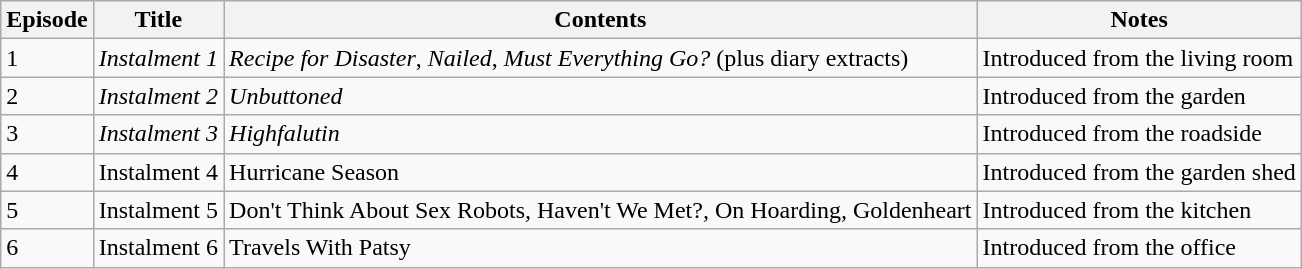<table class="wikitable">
<tr>
<th>Episode</th>
<th>Title</th>
<th>Contents</th>
<th>Notes</th>
</tr>
<tr>
<td>1</td>
<td><em>Instalment 1</em></td>
<td><em>Recipe for Disaster</em>, <em>Nailed</em>, <em>Must Everything Go?</em> (plus diary extracts)</td>
<td>Introduced from the living room</td>
</tr>
<tr>
<td>2</td>
<td><em>Instalment 2</em></td>
<td><em>Unbuttoned</em></td>
<td>Introduced from the garden</td>
</tr>
<tr>
<td>3</td>
<td><em>Instalment 3</em></td>
<td><em>Highfalutin<strong></td>
<td>Introduced from the roadside</td>
</tr>
<tr>
<td>4</td>
<td></em>Instalment 4<em></td>
<td></em>Hurricane Season<em></td>
<td>Introduced from the garden shed</td>
</tr>
<tr>
<td>5</td>
<td></em>Instalment 5<em></td>
<td></em>Don't Think About Sex Robots<em>, </em>Haven't We Met?<em>, </em>On Hoarding<em>, </em>Goldenheart<em></td>
<td>Introduced from the kitchen</td>
</tr>
<tr>
<td>6</td>
<td></em>Instalment 6<em></td>
<td></em>Travels With Patsy<em></td>
<td>Introduced from the office</td>
</tr>
</table>
